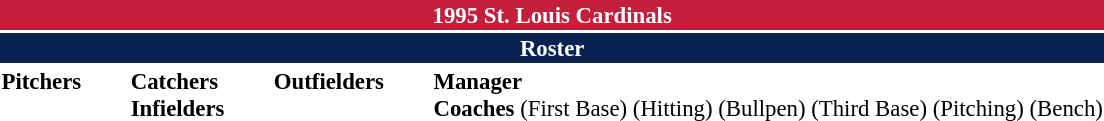<table class="toccolours" style="font-size: 95%;">
<tr>
<th colspan="10" style="background-color: #c41e3a; color: #FFFFFF; text-align: center;">1995 St. Louis Cardinals</th>
</tr>
<tr>
<td colspan="10" style="background-color: #0a2252; color: #FFFFFF; text-align: center;"><strong>Roster</strong></td>
</tr>
<tr>
<td valign="top"><strong>Pitchers</strong><br>



















</td>
<td width="25px"></td>
<td valign="top"><strong>Catchers</strong><br>


<strong>Infielders</strong>















</td>
<td width="25px"></td>
<td valign="top"><strong>Outfielders</strong><br>




</td>
<td width="25px"></td>
<td valign="top"><strong>Manager</strong><br>

<strong>Coaches</strong>
 (First Base)
 (Hitting)
 (Bullpen)
 (Third Base)
 (Pitching)
 (Bench)</td>
</tr>
</table>
